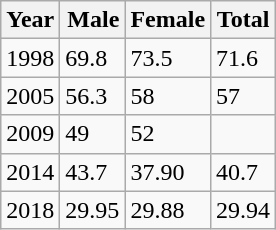<table class="wikitable">
<tr>
<th scope="col" style="text-align: left;">Year</th>
<th scope="col" style="text-align: right;">Male</th>
<th scope="col" style="text-align: right;">Female</th>
<th>Total</th>
</tr>
<tr>
<td>1998</td>
<td>69.8</td>
<td>73.5</td>
<td>71.6</td>
</tr>
<tr>
<td>2005</td>
<td>56.3</td>
<td>58</td>
<td>57</td>
</tr>
<tr>
<td>2009</td>
<td>49</td>
<td>52</td>
<td></td>
</tr>
<tr>
<td>2014</td>
<td>43.7</td>
<td>37.90</td>
<td>40.7</td>
</tr>
<tr>
<td>2018</td>
<td>29.95</td>
<td>29.88</td>
<td>29.94</td>
</tr>
</table>
